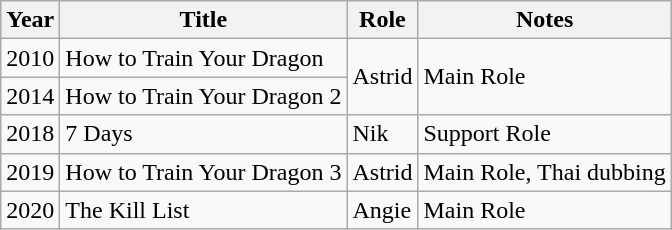<table class="wikitable">
<tr>
<th>Year</th>
<th>Title</th>
<th>Role</th>
<th>Notes</th>
</tr>
<tr>
<td>2010</td>
<td>How to Train Your Dragon</td>
<td rowspan="2">Astrid</td>
<td rowspan="2">Main Role</td>
</tr>
<tr>
<td>2014</td>
<td>How to Train Your Dragon 2</td>
</tr>
<tr>
<td>2018</td>
<td>7 Days</td>
<td>Nik</td>
<td>Support Role</td>
</tr>
<tr>
<td>2019</td>
<td>How to Train Your Dragon 3</td>
<td>Astrid</td>
<td>Main Role, Thai dubbing</td>
</tr>
<tr>
<td>2020</td>
<td>The Kill List</td>
<td>Angie</td>
<td>Main Role</td>
</tr>
</table>
